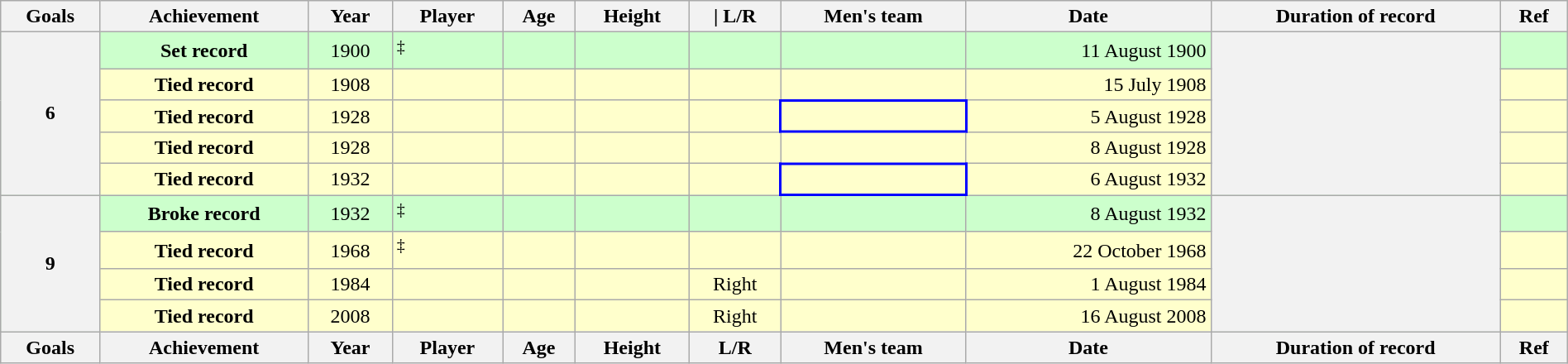<table class="wikitable sticky-header" style="text-align: center; font-size: 100%; margin-left: 1em; width: 100%">
<tr>
<th scope="col">Goals</th>
<th scope="col">Achievement</th>
<th scope="col">Year</th>
<th scope="col">Player</th>
<th scope="col">Age</th>
<th scope="col">Height</th>
<th scope="col">| L/R</th>
<th scope="col">Men's team</th>
<th scope="col">Date</th>
<th scope="col">Duration of record</th>
<th scope="col">Ref</th>
</tr>
<tr style="background-color: #ccffcc;">
<td rowspan="5" style="background-color: #f2f2f2;"><strong>6</strong></td>
<td><strong>Set record</strong></td>
<td>1900</td>
<td style="text-align: left;"><strong></strong><sup>‡</sup></td>
<td></td>
<td></td>
<td></td>
<td style="text-align: left;"></td>
<td style="text-align: right;">11 August 1900</td>
<td rowspan="5" style="background-color: #f2f2f2; text-align: left;"></td>
<td></td>
</tr>
<tr style="background-color: #ffffcc;">
<td><strong>Tied record</strong></td>
<td>1908</td>
<td style="text-align: left;"></td>
<td></td>
<td></td>
<td></td>
<td style="text-align: left;"></td>
<td style="text-align: right;">15 July 1908</td>
<td></td>
</tr>
<tr style="background-color: #ffffcc;">
<td><strong>Tied record</strong></td>
<td>1928</td>
<td style="text-align: left;"></td>
<td></td>
<td></td>
<td></td>
<td style="border: 2px solid blue; text-align: left;"></td>
<td style="text-align: right;">5 August 1928</td>
<td></td>
</tr>
<tr style="background-color: #ffffcc;">
<td><strong>Tied record</strong></td>
<td>1928</td>
<td style="text-align: left;"></td>
<td></td>
<td></td>
<td></td>
<td style="text-align: left;"></td>
<td style="text-align: right;">8 August 1928</td>
<td></td>
</tr>
<tr style="background-color: #ffffcc;">
<td><strong>Tied record</strong></td>
<td>1932</td>
<td style="text-align: left;"></td>
<td></td>
<td></td>
<td></td>
<td style="border: 2px solid blue; text-align: left;"></td>
<td style="text-align: right;">6 August 1932</td>
<td></td>
</tr>
<tr style="background-color: #ccffcc;">
<td rowspan="4" style="background-color: #f2f2f2;"><strong>9</strong></td>
<td><strong>Broke record</strong></td>
<td>1932</td>
<td style="text-align: left;"><strong></strong><sup>‡</sup></td>
<td></td>
<td></td>
<td></td>
<td style="text-align: left;"></td>
<td style="text-align: right;">8 August 1932</td>
<td rowspan="4" style="background-color: #f2f2f2; text-align: left;"></td>
<td></td>
</tr>
<tr style="background-color: #ffffcc;">
<td><strong>Tied record</strong></td>
<td>1968</td>
<td style="text-align: left;"><strong></strong><sup>‡</sup></td>
<td></td>
<td></td>
<td></td>
<td style="text-align: left;"></td>
<td style="text-align: right;">22 October 1968</td>
<td></td>
</tr>
<tr style="background-color: #ffffcc;">
<td><strong>Tied record</strong></td>
<td>1984</td>
<td style="text-align: left;"></td>
<td></td>
<td></td>
<td>Right</td>
<td style="text-align: left;"></td>
<td style="text-align: right;">1 August 1984</td>
<td></td>
</tr>
<tr style="background-color: #ffffcc;">
<td><strong>Tied record</strong></td>
<td>2008</td>
<td style="text-align: left;"></td>
<td></td>
<td></td>
<td>Right</td>
<td style="text-align: left;"></td>
<td style="text-align: right;">16 August 2008</td>
<td></td>
</tr>
<tr>
<th>Goals</th>
<th>Achievement</th>
<th>Year</th>
<th>Player</th>
<th>Age</th>
<th>Height</th>
<th>L/R</th>
<th>Men's team</th>
<th>Date</th>
<th>Duration of record</th>
<th>Ref</th>
</tr>
</table>
